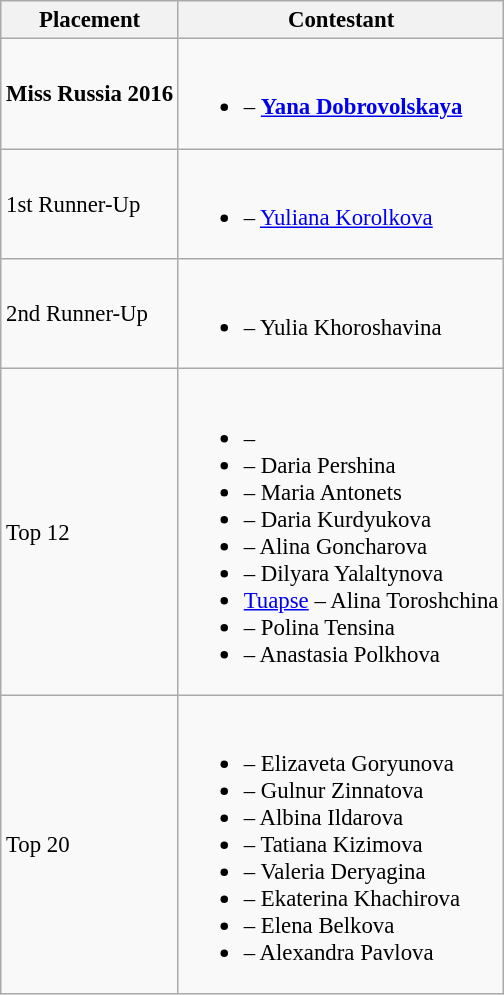<table class="wikitable sortable" style="font-size: 95%;">
<tr>
<th>Placement</th>
<th>Contestant</th>
</tr>
<tr>
<td><strong> Miss Russia 2016</strong></td>
<td><br><ul><li><strong></strong> – <strong><a href='#'>Yana Dobrovolskaya</a></strong></li></ul></td>
</tr>
<tr>
<td>1st Runner-Up</td>
<td><br><ul><li> – <a href='#'>Yuliana Korolkova</a></li></ul></td>
</tr>
<tr>
<td>2nd Runner-Up</td>
<td><br><ul><li> – Yulia Khoroshavina</li></ul></td>
</tr>
<tr>
<td>Top 12</td>
<td><br><ul><li> – </li><li> – Daria Pershina</li><li> – Maria Antonets</li><li> – Daria Kurdyukova</li><li> – Alina Goncharova</li><li> – Dilyara Yalaltynova</li><li> <a href='#'>Tuapse</a> – Alina Toroshchina</li><li> – Polina Tensina</li><li> – Anastasia Polkhova</li></ul></td>
</tr>
<tr>
<td>Top 20</td>
<td><br><ul><li> – Elizaveta Goryunova</li><li> – Gulnur Zinnatova</li><li> – Albina Ildarova</li><li> – Tatiana Kizimova</li><li> – Valeria Deryagina</li><li> – Ekaterina Khachirova</li><li> – Elena Belkova</li><li> – Alexandra Pavlova</li></ul></td>
</tr>
</table>
